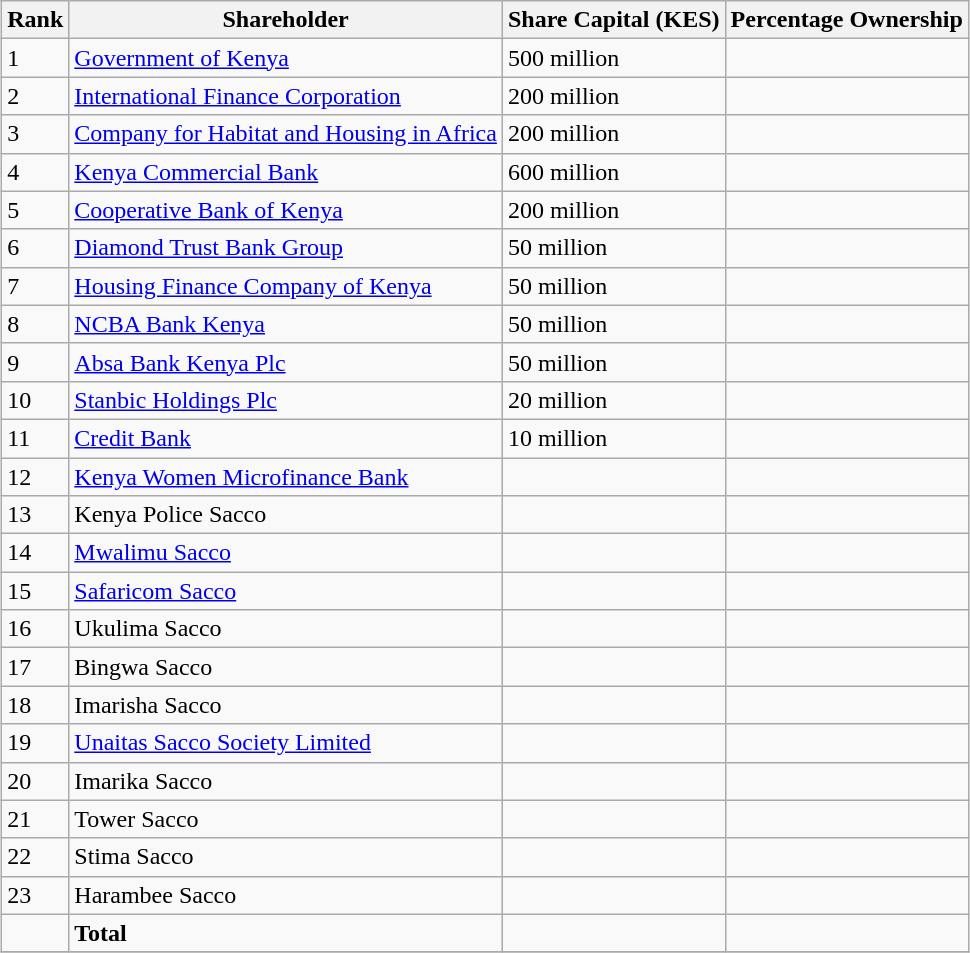<table class="wikitable sortable" style="margin: 0.5em auto">
<tr>
<th>Rank</th>
<th>Shareholder</th>
<th>Share Capital (KES)</th>
<th>Percentage Ownership</th>
</tr>
<tr>
<td>1</td>
<td><a href='#'>Government of Kenya</a></td>
<td>500 million</td>
<td></td>
</tr>
<tr>
<td>2</td>
<td><a href='#'>International Finance Corporation</a></td>
<td>200 million</td>
<td></td>
</tr>
<tr>
<td>3</td>
<td><a href='#'>Company for Habitat and Housing in Africa</a></td>
<td>200 million</td>
<td></td>
</tr>
<tr>
<td>4</td>
<td><a href='#'>Kenya Commercial Bank</a></td>
<td>600 million</td>
<td></td>
</tr>
<tr>
<td>5</td>
<td><a href='#'>Cooperative Bank of Kenya</a></td>
<td>200 million</td>
<td></td>
</tr>
<tr>
<td>6</td>
<td><a href='#'>Diamond Trust Bank Group</a></td>
<td>50 million  </td>
<td></td>
</tr>
<tr>
<td>7</td>
<td><a href='#'>Housing Finance Company of Kenya</a></td>
<td>50 million  </td>
<td></td>
</tr>
<tr>
<td>8</td>
<td><a href='#'>NCBA Bank Kenya</a></td>
<td>50 million  </td>
<td></td>
</tr>
<tr>
<td>9</td>
<td><a href='#'>Absa Bank Kenya Plc</a></td>
<td>50 million  </td>
<td></td>
</tr>
<tr>
<td>10</td>
<td><a href='#'>Stanbic Holdings Plc</a></td>
<td>20 million  </td>
<td></td>
</tr>
<tr>
<td>11</td>
<td><a href='#'>Credit Bank</a></td>
<td>10 million  </td>
<td></td>
</tr>
<tr>
<td>12</td>
<td><a href='#'>Kenya Women Microfinance Bank</a></td>
<td></td>
<td></td>
</tr>
<tr>
<td>13</td>
<td>Kenya Police Sacco</td>
<td></td>
<td></td>
</tr>
<tr>
<td>14</td>
<td><a href='#'> Mwalimu Sacco</a></td>
<td></td>
<td></td>
</tr>
<tr>
<td>15</td>
<td><a href='#'>Safaricom Sacco</a></td>
<td></td>
<td></td>
</tr>
<tr>
<td>16</td>
<td>Ukulima Sacco</td>
<td></td>
<td></td>
</tr>
<tr>
<td>17</td>
<td>Bingwa Sacco</td>
<td></td>
<td></td>
</tr>
<tr>
<td>18</td>
<td>Imarisha Sacco</td>
<td></td>
<td></td>
</tr>
<tr>
<td>19</td>
<td><a href='#'>Unaitas Sacco Society Limited</a></td>
<td></td>
<td></td>
</tr>
<tr>
<td>20</td>
<td>Imarika Sacco</td>
<td></td>
<td></td>
</tr>
<tr>
<td>21</td>
<td>Tower Sacco</td>
<td></td>
<td></td>
</tr>
<tr>
<td>22</td>
<td>Stima Sacco</td>
<td></td>
<td></td>
</tr>
<tr>
<td>23</td>
<td>Harambee Sacco</td>
<td> </td>
<td></td>
</tr>
<tr>
<td></td>
<td><strong>Total</strong></td>
<td></td>
<td></td>
</tr>
<tr>
</tr>
</table>
